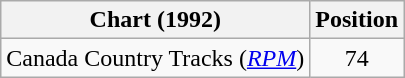<table class="wikitable sortable">
<tr>
<th scope="col">Chart (1992)</th>
<th scope="col">Position</th>
</tr>
<tr>
<td>Canada Country Tracks (<em><a href='#'>RPM</a></em>)</td>
<td align="center">74</td>
</tr>
</table>
